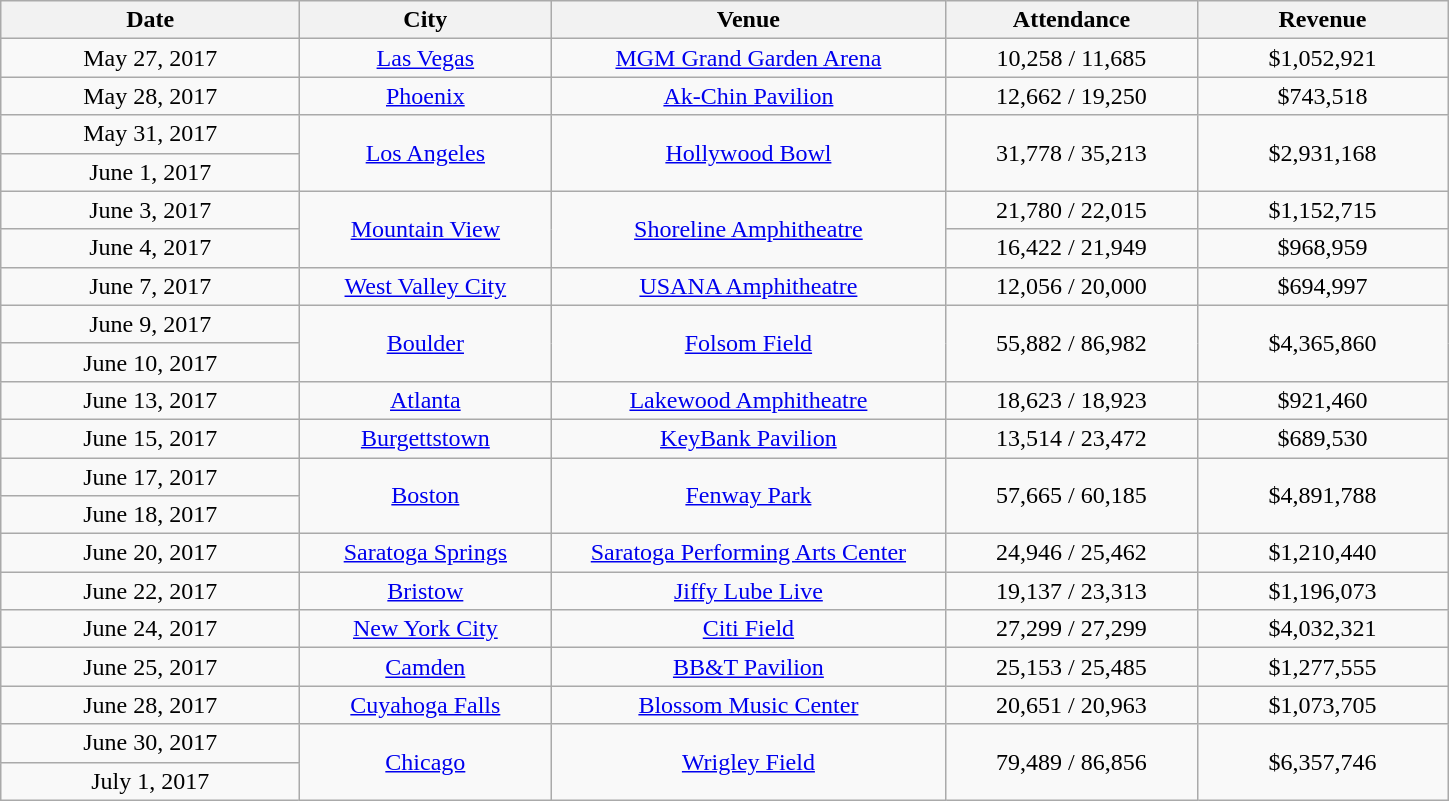<table class="wikitable" style="text-align:center;">
<tr>
<th scope="col" style="width:12em;">Date</th>
<th scope="col" style="width:10em;">City</th>
<th scope="col" style="width:16em;">Venue</th>
<th scope="col" style="width:10em;">Attendance</th>
<th scope="col" style="width:10em;">Revenue</th>
</tr>
<tr>
<td>May 27, 2017</td>
<td><a href='#'>Las Vegas</a></td>
<td><a href='#'>MGM Grand Garden Arena</a></td>
<td>10,258 / 11,685</td>
<td>$1,052,921</td>
</tr>
<tr>
<td>May 28, 2017</td>
<td><a href='#'>Phoenix</a></td>
<td><a href='#'>Ak-Chin Pavilion</a></td>
<td>12,662 / 19,250</td>
<td>$743,518 </td>
</tr>
<tr>
<td>May 31, 2017</td>
<td rowspan="2"><a href='#'>Los Angeles</a></td>
<td rowspan="2"><a href='#'>Hollywood Bowl</a></td>
<td rowspan="2">31,778 / 35,213</td>
<td rowspan="2">$2,931,168</td>
</tr>
<tr>
<td>June 1, 2017</td>
</tr>
<tr>
<td>June 3, 2017</td>
<td rowspan="2"><a href='#'>Mountain View</a></td>
<td rowspan="2"><a href='#'>Shoreline Amphitheatre</a></td>
<td>21,780 / 22,015</td>
<td>$1,152,715</td>
</tr>
<tr>
<td>June 4, 2017</td>
<td>16,422 / 21,949</td>
<td>$968,959</td>
</tr>
<tr>
<td>June 7, 2017</td>
<td><a href='#'>West Valley City</a></td>
<td><a href='#'>USANA Amphitheatre</a></td>
<td>12,056 / 20,000</td>
<td>$694,997</td>
</tr>
<tr>
<td>June 9, 2017</td>
<td rowspan="2"><a href='#'>Boulder</a></td>
<td rowspan="2"><a href='#'>Folsom Field</a></td>
<td rowspan="2">55,882 / 86,982</td>
<td rowspan="2">$4,365,860 </td>
</tr>
<tr>
<td>June 10, 2017</td>
</tr>
<tr>
<td>June 13, 2017</td>
<td><a href='#'>Atlanta</a></td>
<td><a href='#'>Lakewood Amphitheatre</a></td>
<td>18,623 / 18,923</td>
<td>$921,460</td>
</tr>
<tr>
<td>June 15, 2017</td>
<td><a href='#'>Burgettstown</a></td>
<td><a href='#'>KeyBank Pavilion</a></td>
<td>13,514 / 23,472</td>
<td>$689,530</td>
</tr>
<tr>
<td>June 17, 2017</td>
<td rowspan="2"><a href='#'>Boston</a></td>
<td rowspan="2"><a href='#'>Fenway Park</a></td>
<td rowspan="2">57,665 / 60,185</td>
<td rowspan="2">$4,891,788</td>
</tr>
<tr>
<td>June 18, 2017</td>
</tr>
<tr>
<td>June 20, 2017</td>
<td><a href='#'>Saratoga Springs</a></td>
<td><a href='#'>Saratoga Performing Arts Center</a></td>
<td>24,946 / 25,462</td>
<td>$1,210,440</td>
</tr>
<tr>
<td>June 22, 2017</td>
<td><a href='#'>Bristow</a></td>
<td><a href='#'>Jiffy Lube Live</a></td>
<td>19,137 / 23,313</td>
<td>$1,196,073</td>
</tr>
<tr>
<td>June 24, 2017</td>
<td><a href='#'>New York City</a></td>
<td><a href='#'>Citi Field</a></td>
<td>27,299 / 27,299</td>
<td>$4,032,321</td>
</tr>
<tr>
<td>June 25, 2017</td>
<td><a href='#'>Camden</a></td>
<td><a href='#'>BB&T Pavilion</a></td>
<td>25,153 / 25,485</td>
<td>$1,277,555</td>
</tr>
<tr>
<td>June 28, 2017</td>
<td><a href='#'>Cuyahoga Falls</a></td>
<td><a href='#'>Blossom Music Center</a></td>
<td>20,651 / 20,963</td>
<td>$1,073,705</td>
</tr>
<tr>
<td>June 30, 2017</td>
<td rowspan="2"><a href='#'>Chicago</a></td>
<td rowspan="2"><a href='#'>Wrigley Field</a></td>
<td rowspan="2">79,489 / 86,856</td>
<td rowspan="2">$6,357,746 </td>
</tr>
<tr>
<td>July 1, 2017</td>
</tr>
</table>
